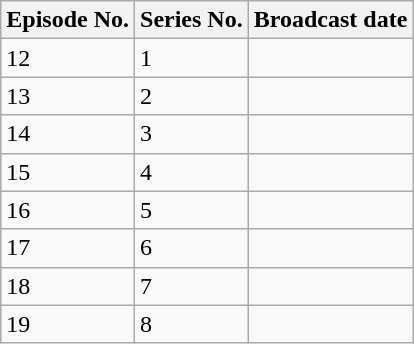<table class="wikitable">
<tr>
<th>Episode No.</th>
<th>Series No.</th>
<th>Broadcast date</th>
</tr>
<tr>
<td>12</td>
<td>1</td>
<td></td>
</tr>
<tr>
<td>13</td>
<td>2</td>
<td></td>
</tr>
<tr>
<td>14</td>
<td>3</td>
<td></td>
</tr>
<tr>
<td>15</td>
<td>4</td>
<td></td>
</tr>
<tr>
<td>16</td>
<td>5</td>
<td></td>
</tr>
<tr>
<td>17</td>
<td>6</td>
<td></td>
</tr>
<tr>
<td>18</td>
<td>7</td>
<td></td>
</tr>
<tr>
<td>19</td>
<td>8</td>
<td></td>
</tr>
</table>
